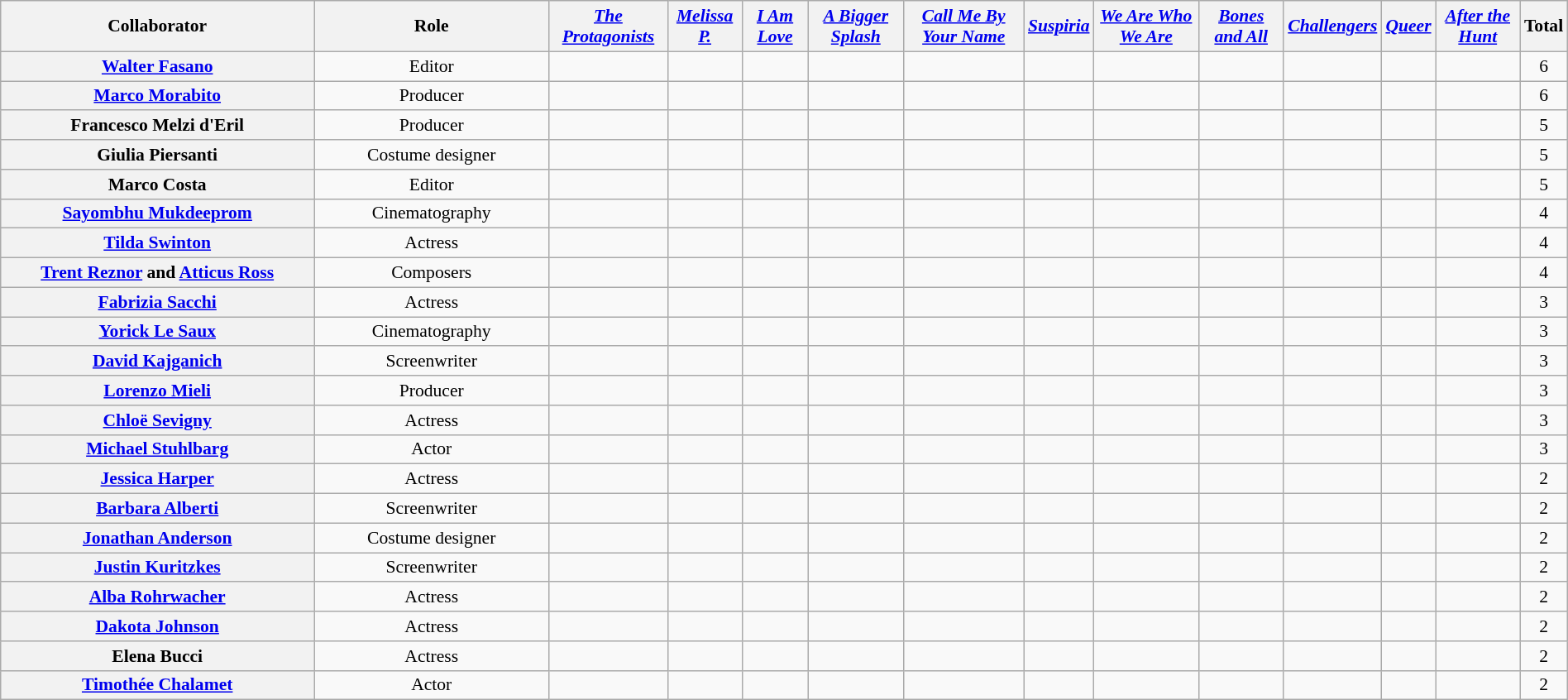<table class="wikitable sortable" style="text-align:center;font-size:90%;" width=100%>
<tr>
<th width=20%>Collaborator</th>
<th width=15%>Role</th>
<th><em><a href='#'>The Protagonists</a></em></th>
<th><em><a href='#'>Melissa P.</a></em></th>
<th><em><a href='#'>I Am Love</a></em></th>
<th><em><a href='#'>A Bigger Splash</a></em></th>
<th><em><a href='#'>Call Me By Your Name</a></em></th>
<th><em><a href='#'>Suspiria</a></em></th>
<th><em><a href='#'>We Are Who We Are</a></em></th>
<th><em><a href='#'>Bones and All</a></em></th>
<th><em><a href='#'>Challengers</a></em></th>
<th><em><a href='#'>Queer</a></em></th>
<th><em><a href='#'>After the Hunt</a></em></th>
<th>Total</th>
</tr>
<tr>
<th><a href='#'>Walter Fasano</a></th>
<td>Editor</td>
<td></td>
<td></td>
<td></td>
<td></td>
<td></td>
<td></td>
<td></td>
<td></td>
<td></td>
<td></td>
<td></td>
<td>6</td>
</tr>
<tr>
<th><a href='#'>Marco Morabito</a></th>
<td>Producer</td>
<td></td>
<td></td>
<td></td>
<td></td>
<td></td>
<td></td>
<td></td>
<td></td>
<td></td>
<td></td>
<td></td>
<td>6</td>
</tr>
<tr>
<th>Francesco Melzi d'Eril</th>
<td>Producer</td>
<td></td>
<td></td>
<td></td>
<td></td>
<td></td>
<td></td>
<td></td>
<td></td>
<td></td>
<td></td>
<td></td>
<td>5</td>
</tr>
<tr>
<th>Giulia Piersanti</th>
<td>Costume designer</td>
<td></td>
<td></td>
<td></td>
<td></td>
<td></td>
<td></td>
<td></td>
<td></td>
<td></td>
<td></td>
<td></td>
<td>5</td>
</tr>
<tr>
<th>Marco Costa</th>
<td>Editor</td>
<td></td>
<td></td>
<td></td>
<td></td>
<td></td>
<td></td>
<td></td>
<td></td>
<td></td>
<td></td>
<td></td>
<td>5</td>
</tr>
<tr>
<th><a href='#'>Sayombhu Mukdeeprom</a></th>
<td>Cinematography</td>
<td></td>
<td></td>
<td></td>
<td></td>
<td></td>
<td></td>
<td></td>
<td></td>
<td></td>
<td></td>
<td></td>
<td>4</td>
</tr>
<tr>
<th><a href='#'>Tilda Swinton</a></th>
<td>Actress</td>
<td></td>
<td></td>
<td></td>
<td></td>
<td></td>
<td></td>
<td></td>
<td></td>
<td></td>
<td></td>
<td></td>
<td>4</td>
</tr>
<tr>
<th><a href='#'>Trent Reznor</a> and <a href='#'>Atticus Ross</a></th>
<td>Composers</td>
<td></td>
<td></td>
<td></td>
<td></td>
<td></td>
<td></td>
<td></td>
<td></td>
<td></td>
<td></td>
<td></td>
<td>4</td>
</tr>
<tr>
<th><a href='#'>Fabrizia Sacchi</a></th>
<td>Actress</td>
<td></td>
<td></td>
<td></td>
<td></td>
<td></td>
<td></td>
<td></td>
<td></td>
<td></td>
<td></td>
<td></td>
<td>3</td>
</tr>
<tr>
<th><a href='#'>Yorick Le Saux</a></th>
<td>Cinematography</td>
<td></td>
<td></td>
<td></td>
<td></td>
<td></td>
<td></td>
<td></td>
<td></td>
<td></td>
<td></td>
<td></td>
<td>3</td>
</tr>
<tr>
<th><a href='#'>David Kajganich</a></th>
<td>Screenwriter</td>
<td></td>
<td></td>
<td></td>
<td></td>
<td></td>
<td></td>
<td></td>
<td></td>
<td></td>
<td></td>
<td></td>
<td>3</td>
</tr>
<tr>
<th><a href='#'>Lorenzo Mieli</a></th>
<td>Producer</td>
<td></td>
<td></td>
<td></td>
<td></td>
<td></td>
<td></td>
<td></td>
<td></td>
<td></td>
<td></td>
<td></td>
<td>3</td>
</tr>
<tr>
<th><a href='#'>Chloë Sevigny</a></th>
<td>Actress</td>
<td></td>
<td></td>
<td></td>
<td></td>
<td></td>
<td></td>
<td></td>
<td></td>
<td></td>
<td></td>
<td></td>
<td>3</td>
</tr>
<tr>
<th><a href='#'>Michael Stuhlbarg</a></th>
<td>Actor</td>
<td></td>
<td></td>
<td></td>
<td></td>
<td></td>
<td></td>
<td></td>
<td></td>
<td></td>
<td></td>
<td></td>
<td>3</td>
</tr>
<tr>
<th><a href='#'>Jessica Harper</a></th>
<td>Actress</td>
<td></td>
<td></td>
<td></td>
<td></td>
<td></td>
<td></td>
<td></td>
<td></td>
<td></td>
<td></td>
<td></td>
<td>2</td>
</tr>
<tr>
<th><a href='#'>Barbara Alberti</a></th>
<td>Screenwriter</td>
<td></td>
<td></td>
<td></td>
<td></td>
<td></td>
<td></td>
<td></td>
<td></td>
<td></td>
<td></td>
<td></td>
<td>2</td>
</tr>
<tr>
<th><a href='#'>Jonathan Anderson</a></th>
<td>Costume designer</td>
<td></td>
<td></td>
<td></td>
<td></td>
<td></td>
<td></td>
<td></td>
<td></td>
<td></td>
<td></td>
<td></td>
<td>2</td>
</tr>
<tr>
<th><a href='#'>Justin Kuritzkes</a></th>
<td>Screenwriter</td>
<td></td>
<td></td>
<td></td>
<td></td>
<td></td>
<td></td>
<td></td>
<td></td>
<td></td>
<td></td>
<td></td>
<td>2</td>
</tr>
<tr>
<th><a href='#'>Alba Rohrwacher</a></th>
<td>Actress</td>
<td></td>
<td></td>
<td></td>
<td></td>
<td></td>
<td></td>
<td></td>
<td></td>
<td></td>
<td></td>
<td></td>
<td>2</td>
</tr>
<tr>
<th><a href='#'>Dakota Johnson</a></th>
<td>Actress</td>
<td></td>
<td></td>
<td></td>
<td></td>
<td></td>
<td></td>
<td></td>
<td></td>
<td></td>
<td></td>
<td></td>
<td>2</td>
</tr>
<tr>
<th>Elena Bucci</th>
<td>Actress</td>
<td></td>
<td></td>
<td></td>
<td></td>
<td></td>
<td></td>
<td></td>
<td></td>
<td></td>
<td></td>
<td></td>
<td>2</td>
</tr>
<tr>
<th><a href='#'>Timothée Chalamet</a></th>
<td>Actor</td>
<td></td>
<td></td>
<td></td>
<td></td>
<td></td>
<td></td>
<td></td>
<td></td>
<td></td>
<td></td>
<td></td>
<td>2</td>
</tr>
</table>
